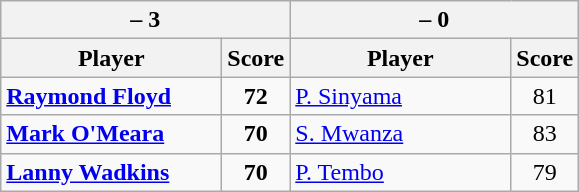<table class=wikitable>
<tr>
<th colspan=2> – 3</th>
<th colspan=2> – 0</th>
</tr>
<tr>
<th width=140>Player</th>
<th>Score</th>
<th width=140>Player</th>
<th>Score</th>
</tr>
<tr>
<td><strong><a href='#'>Raymond Floyd</a></strong></td>
<td align=center><strong>72</strong></td>
<td><a href='#'>P. Sinyama</a></td>
<td align=center>81</td>
</tr>
<tr>
<td><strong><a href='#'>Mark O'Meara</a></strong></td>
<td align=center><strong>70</strong></td>
<td><a href='#'>S. Mwanza</a></td>
<td align=center>83</td>
</tr>
<tr>
<td><strong><a href='#'>Lanny Wadkins</a></strong></td>
<td align=center><strong>70</strong></td>
<td><a href='#'>P. Tembo</a></td>
<td align=center>79</td>
</tr>
</table>
